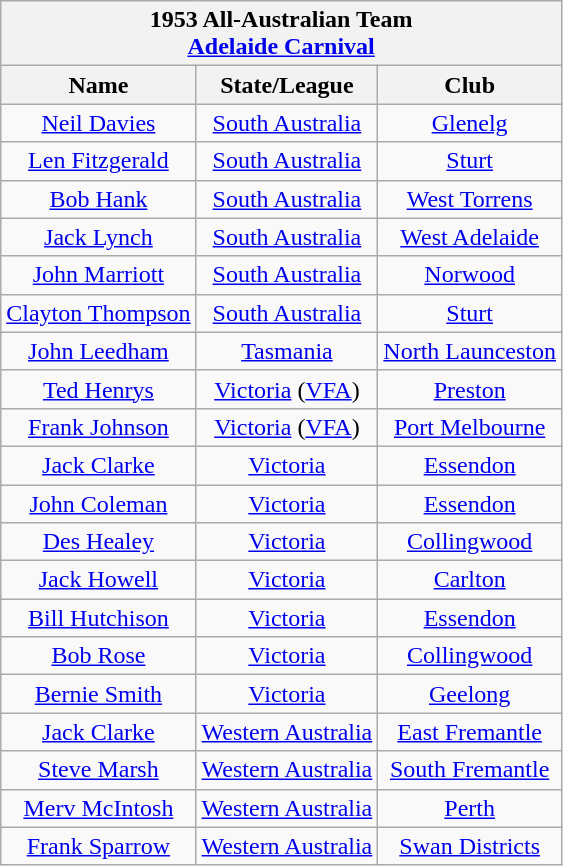<table class="wikitable" style="text-align: center">
<tr>
<th colspan="10">1953 All-Australian Team<br><a href='#'>Adelaide Carnival</a></th>
</tr>
<tr>
<th>Name</th>
<th>State/League</th>
<th>Club</th>
</tr>
<tr>
<td><a href='#'>Neil Davies</a></td>
<td><a href='#'>South Australia</a></td>
<td><a href='#'>Glenelg</a></td>
</tr>
<tr>
<td><a href='#'>Len Fitzgerald</a></td>
<td><a href='#'>South Australia</a></td>
<td><a href='#'>Sturt</a></td>
</tr>
<tr>
<td><a href='#'>Bob Hank</a></td>
<td><a href='#'>South Australia</a></td>
<td><a href='#'>West Torrens</a></td>
</tr>
<tr>
<td><a href='#'>Jack Lynch</a></td>
<td><a href='#'>South Australia</a></td>
<td><a href='#'>West Adelaide</a></td>
</tr>
<tr>
<td><a href='#'>John Marriott</a></td>
<td><a href='#'>South Australia</a></td>
<td><a href='#'>Norwood</a></td>
</tr>
<tr>
<td><a href='#'>Clayton Thompson</a></td>
<td><a href='#'>South Australia</a></td>
<td><a href='#'>Sturt</a></td>
</tr>
<tr>
<td><a href='#'>John Leedham</a></td>
<td><a href='#'>Tasmania</a></td>
<td><a href='#'>North Launceston</a></td>
</tr>
<tr>
<td><a href='#'>Ted Henrys</a></td>
<td><a href='#'>Victoria</a> (<a href='#'>VFA</a>)</td>
<td><a href='#'>Preston</a></td>
</tr>
<tr>
<td><a href='#'>Frank Johnson</a></td>
<td><a href='#'>Victoria</a> (<a href='#'>VFA</a>)</td>
<td><a href='#'>Port Melbourne</a></td>
</tr>
<tr>
<td><a href='#'>Jack Clarke</a></td>
<td><a href='#'>Victoria</a></td>
<td><a href='#'>Essendon</a></td>
</tr>
<tr>
<td><a href='#'>John Coleman</a></td>
<td><a href='#'>Victoria</a></td>
<td><a href='#'>Essendon</a></td>
</tr>
<tr>
<td><a href='#'>Des Healey</a></td>
<td><a href='#'>Victoria</a></td>
<td><a href='#'>Collingwood</a></td>
</tr>
<tr>
<td><a href='#'>Jack Howell</a></td>
<td><a href='#'>Victoria</a></td>
<td><a href='#'>Carlton</a></td>
</tr>
<tr>
<td><a href='#'>Bill Hutchison</a></td>
<td><a href='#'>Victoria</a></td>
<td><a href='#'>Essendon</a></td>
</tr>
<tr>
<td><a href='#'>Bob Rose</a></td>
<td><a href='#'>Victoria</a></td>
<td><a href='#'>Collingwood</a></td>
</tr>
<tr>
<td><a href='#'>Bernie Smith</a></td>
<td><a href='#'>Victoria</a></td>
<td><a href='#'>Geelong</a></td>
</tr>
<tr>
<td><a href='#'>Jack Clarke</a></td>
<td><a href='#'>Western Australia</a></td>
<td><a href='#'>East Fremantle</a></td>
</tr>
<tr>
<td><a href='#'>Steve Marsh</a></td>
<td><a href='#'>Western Australia</a></td>
<td><a href='#'>South Fremantle</a></td>
</tr>
<tr>
<td><a href='#'>Merv McIntosh</a></td>
<td><a href='#'>Western Australia</a></td>
<td><a href='#'>Perth</a></td>
</tr>
<tr>
<td><a href='#'>Frank Sparrow</a></td>
<td><a href='#'>Western Australia</a></td>
<td><a href='#'>Swan Districts</a></td>
</tr>
</table>
